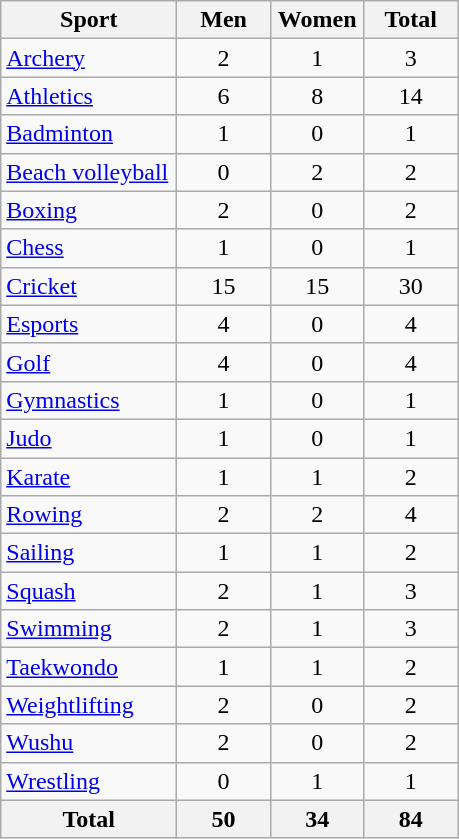<table class="wikitable sortable" style="text-align:center;">
<tr>
<th width=110>Sport</th>
<th width=55>Men</th>
<th width=55>Women</th>
<th width=55>Total</th>
</tr>
<tr>
<td align=left><a href='#'>Archery</a></td>
<td>2</td>
<td>1</td>
<td>3</td>
</tr>
<tr>
<td align=left><a href='#'>Athletics</a></td>
<td>6</td>
<td>8</td>
<td>14</td>
</tr>
<tr>
<td align=left><a href='#'>Badminton</a></td>
<td>1</td>
<td>0</td>
<td>1</td>
</tr>
<tr>
<td align=left><a href='#'>Beach volleyball</a></td>
<td>0</td>
<td>2</td>
<td>2</td>
</tr>
<tr>
<td align=left><a href='#'>Boxing</a></td>
<td>2</td>
<td>0</td>
<td>2</td>
</tr>
<tr>
<td align=left><a href='#'>Chess</a></td>
<td>1</td>
<td>0</td>
<td>1</td>
</tr>
<tr>
<td align=left><a href='#'>Cricket</a></td>
<td>15</td>
<td>15</td>
<td>30</td>
</tr>
<tr>
<td align=left><a href='#'>Esports</a></td>
<td>4</td>
<td>0</td>
<td>4</td>
</tr>
<tr>
<td align=left><a href='#'>Golf</a></td>
<td>4</td>
<td>0</td>
<td>4</td>
</tr>
<tr>
<td align=left><a href='#'>Gymnastics</a></td>
<td>1</td>
<td>0</td>
<td>1</td>
</tr>
<tr>
<td align=left><a href='#'>Judo</a></td>
<td>1</td>
<td>0</td>
<td>1</td>
</tr>
<tr>
<td align=left><a href='#'>Karate</a></td>
<td>1</td>
<td>1</td>
<td>2</td>
</tr>
<tr>
<td align=left><a href='#'>Rowing</a></td>
<td>2</td>
<td>2</td>
<td>4</td>
</tr>
<tr>
<td align=left><a href='#'>Sailing</a></td>
<td>1</td>
<td>1</td>
<td>2</td>
</tr>
<tr>
<td align=left><a href='#'>Squash</a></td>
<td>2</td>
<td>1</td>
<td>3</td>
</tr>
<tr>
<td align=left><a href='#'>Swimming</a></td>
<td>2</td>
<td>1</td>
<td>3</td>
</tr>
<tr>
<td align=left><a href='#'>Taekwondo</a></td>
<td>1</td>
<td>1</td>
<td>2</td>
</tr>
<tr>
<td align=left><a href='#'>Weightlifting</a></td>
<td>2</td>
<td>0</td>
<td>2</td>
</tr>
<tr>
<td align=left><a href='#'>Wushu</a></td>
<td>2</td>
<td>0</td>
<td>2</td>
</tr>
<tr>
<td align=left><a href='#'>Wrestling</a></td>
<td>0</td>
<td>1</td>
<td>1</td>
</tr>
<tr>
<th>Total</th>
<th>50</th>
<th>34</th>
<th>84</th>
</tr>
</table>
